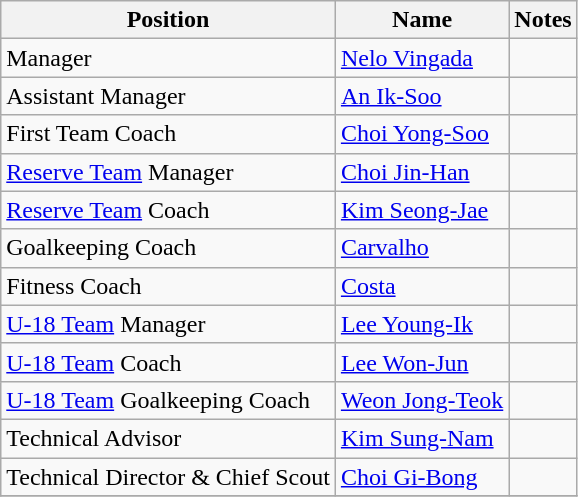<table class="wikitable">
<tr>
<th>Position</th>
<th>Name</th>
<th>Notes</th>
</tr>
<tr>
<td>Manager</td>
<td> <a href='#'>Nelo Vingada</a></td>
<td></td>
</tr>
<tr>
<td>Assistant Manager</td>
<td> <a href='#'>An Ik-Soo</a></td>
<td></td>
</tr>
<tr>
<td>First Team Coach</td>
<td> <a href='#'>Choi Yong-Soo</a></td>
<td></td>
</tr>
<tr>
<td><a href='#'>Reserve Team</a> Manager</td>
<td> <a href='#'>Choi Jin-Han</a></td>
<td></td>
</tr>
<tr>
<td><a href='#'>Reserve Team</a> Coach</td>
<td> <a href='#'>Kim Seong-Jae</a></td>
<td></td>
</tr>
<tr>
<td>Goalkeeping Coach</td>
<td> <a href='#'>Carvalho</a></td>
<td></td>
</tr>
<tr>
<td>Fitness Coach</td>
<td> <a href='#'>Costa</a></td>
<td></td>
</tr>
<tr>
<td><a href='#'>U-18 Team</a> Manager</td>
<td> <a href='#'>Lee Young-Ik</a></td>
<td></td>
</tr>
<tr>
<td><a href='#'>U-18 Team</a> Coach</td>
<td> <a href='#'>Lee Won-Jun</a></td>
<td></td>
</tr>
<tr>
<td><a href='#'>U-18 Team</a> Goalkeeping Coach</td>
<td> <a href='#'>Weon Jong-Teok</a></td>
<td></td>
</tr>
<tr>
<td>Technical Advisor</td>
<td> <a href='#'>Kim Sung-Nam</a></td>
<td></td>
</tr>
<tr>
<td>Technical Director & Chief Scout</td>
<td> <a href='#'>Choi Gi-Bong</a></td>
<td></td>
</tr>
<tr>
</tr>
</table>
